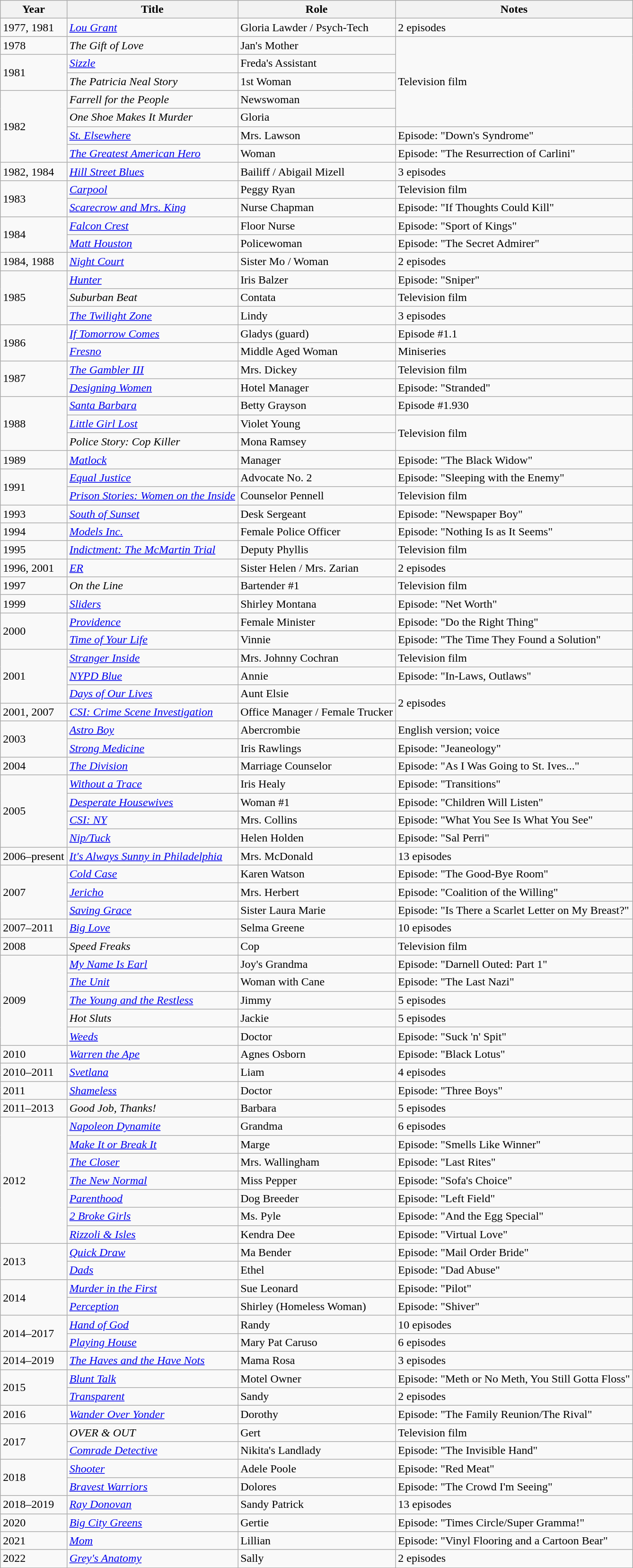<table class="wikitable sortable">
<tr>
<th>Year</th>
<th>Title</th>
<th>Role</th>
<th>Notes</th>
</tr>
<tr>
<td>1977, 1981</td>
<td><a href='#'><em>Lou Grant</em></a></td>
<td>Gloria Lawder / Psych-Tech</td>
<td>2 episodes</td>
</tr>
<tr>
<td>1978</td>
<td><em>The Gift of Love</em></td>
<td>Jan's Mother</td>
<td rowspan="5">Television film</td>
</tr>
<tr>
<td rowspan="2">1981</td>
<td><a href='#'><em>Sizzle</em></a></td>
<td>Freda's Assistant</td>
</tr>
<tr>
<td><em>The Patricia Neal Story</em></td>
<td>1st Woman</td>
</tr>
<tr>
<td rowspan="4">1982</td>
<td><em>Farrell for the People</em></td>
<td>Newswoman</td>
</tr>
<tr>
<td><em>One Shoe Makes It Murder</em></td>
<td>Gloria</td>
</tr>
<tr>
<td><em><a href='#'>St. Elsewhere</a></em></td>
<td>Mrs. Lawson</td>
<td>Episode: "Down's Syndrome"</td>
</tr>
<tr>
<td><em><a href='#'>The Greatest American Hero</a></em></td>
<td>Woman</td>
<td>Episode: "The Resurrection of Carlini"</td>
</tr>
<tr>
<td>1982, 1984</td>
<td><em><a href='#'>Hill Street Blues</a></em></td>
<td>Bailiff / Abigail Mizell</td>
<td>3 episodes</td>
</tr>
<tr>
<td rowspan="2">1983</td>
<td><a href='#'><em>Carpool</em></a></td>
<td>Peggy Ryan</td>
<td>Television film</td>
</tr>
<tr>
<td><em><a href='#'>Scarecrow and Mrs. King</a></em></td>
<td>Nurse Chapman</td>
<td>Episode: "If Thoughts Could Kill"</td>
</tr>
<tr>
<td rowspan="2">1984</td>
<td><em><a href='#'>Falcon Crest</a></em></td>
<td>Floor Nurse</td>
<td>Episode: "Sport of Kings"</td>
</tr>
<tr>
<td><em><a href='#'>Matt Houston</a></em></td>
<td>Policewoman</td>
<td>Episode: "The Secret Admirer"</td>
</tr>
<tr>
<td>1984, 1988</td>
<td><em><a href='#'>Night Court</a></em></td>
<td>Sister Mo / Woman</td>
<td>2 episodes</td>
</tr>
<tr>
<td rowspan="3">1985</td>
<td><a href='#'><em>Hunter</em></a></td>
<td>Iris Balzer</td>
<td>Episode: "Sniper"</td>
</tr>
<tr>
<td><em>Suburban Beat</em></td>
<td>Contata</td>
<td>Television film</td>
</tr>
<tr>
<td><a href='#'><em>The Twilight Zone</em></a></td>
<td>Lindy</td>
<td>3 episodes</td>
</tr>
<tr>
<td rowspan="2">1986</td>
<td><a href='#'><em>If Tomorrow Comes</em></a></td>
<td>Gladys (guard)</td>
<td>Episode #1.1</td>
</tr>
<tr>
<td><a href='#'><em>Fresno</em></a></td>
<td>Middle Aged Woman</td>
<td>Miniseries</td>
</tr>
<tr>
<td rowspan="2">1987</td>
<td><a href='#'><em>The Gambler III</em></a></td>
<td>Mrs. Dickey</td>
<td>Television film</td>
</tr>
<tr>
<td><em><a href='#'>Designing Women</a></em></td>
<td>Hotel Manager</td>
<td>Episode: "Stranded"</td>
</tr>
<tr>
<td rowspan="3">1988</td>
<td><a href='#'><em>Santa Barbara</em></a></td>
<td>Betty Grayson</td>
<td>Episode #1.930</td>
</tr>
<tr>
<td><a href='#'><em>Little Girl Lost</em></a></td>
<td>Violet Young</td>
<td rowspan="2">Television film</td>
</tr>
<tr>
<td><em>Police Story: Cop Killer</em></td>
<td>Mona Ramsey</td>
</tr>
<tr>
<td>1989</td>
<td><a href='#'><em>Matlock</em></a></td>
<td>Manager</td>
<td>Episode: "The Black Widow"</td>
</tr>
<tr>
<td rowspan="2">1991</td>
<td><a href='#'><em>Equal Justice</em></a></td>
<td>Advocate No. 2</td>
<td>Episode: "Sleeping with the Enemy"</td>
</tr>
<tr>
<td><em><a href='#'>Prison Stories: Women on the Inside</a></em></td>
<td>Counselor Pennell</td>
<td>Television film</td>
</tr>
<tr>
<td>1993</td>
<td><em><a href='#'>South of Sunset</a></em></td>
<td>Desk Sergeant</td>
<td>Episode: "Newspaper Boy"</td>
</tr>
<tr>
<td>1994</td>
<td><em><a href='#'>Models Inc.</a></em></td>
<td>Female Police Officer</td>
<td>Episode: "Nothing Is as It Seems"</td>
</tr>
<tr>
<td>1995</td>
<td><em><a href='#'>Indictment: The McMartin Trial</a></em></td>
<td>Deputy Phyllis</td>
<td>Television film</td>
</tr>
<tr>
<td>1996, 2001</td>
<td><a href='#'><em>ER</em></a></td>
<td>Sister Helen / Mrs. Zarian</td>
<td>2 episodes</td>
</tr>
<tr>
<td>1997</td>
<td><em>On the Line</em></td>
<td>Bartender #1</td>
<td>Television film</td>
</tr>
<tr>
<td>1999</td>
<td><em><a href='#'>Sliders</a></em></td>
<td>Shirley Montana</td>
<td>Episode: "Net Worth"</td>
</tr>
<tr>
<td rowspan="2">2000</td>
<td><a href='#'><em>Providence</em></a></td>
<td>Female Minister</td>
<td>Episode: "Do the Right Thing"</td>
</tr>
<tr>
<td><a href='#'><em>Time of Your Life</em></a></td>
<td>Vinnie</td>
<td>Episode: "The Time They Found a Solution"</td>
</tr>
<tr>
<td rowspan="3">2001</td>
<td><em><a href='#'>Stranger Inside</a></em></td>
<td>Mrs. Johnny Cochran</td>
<td>Television film</td>
</tr>
<tr>
<td><em><a href='#'>NYPD Blue</a></em></td>
<td>Annie</td>
<td>Episode: "In-Laws, Outlaws"</td>
</tr>
<tr>
<td><em><a href='#'>Days of Our Lives</a></em></td>
<td>Aunt Elsie</td>
<td rowspan="2">2 episodes</td>
</tr>
<tr>
<td>2001, 2007</td>
<td><em><a href='#'>CSI: Crime Scene Investigation</a></em></td>
<td>Office Manager / Female Trucker</td>
</tr>
<tr>
<td rowspan="2">2003</td>
<td><a href='#'><em>Astro Boy</em></a></td>
<td>Abercrombie</td>
<td>English version; voice</td>
</tr>
<tr>
<td><em><a href='#'>Strong Medicine</a></em></td>
<td>Iris Rawlings</td>
<td>Episode: "Jeaneology"</td>
</tr>
<tr>
<td>2004</td>
<td><em><a href='#'>The Division</a></em></td>
<td>Marriage Counselor</td>
<td>Episode: "As I Was Going to St. Ives..."</td>
</tr>
<tr>
<td rowspan="4">2005</td>
<td><em><a href='#'>Without a Trace</a></em></td>
<td>Iris Healy</td>
<td>Episode: "Transitions"</td>
</tr>
<tr>
<td><em><a href='#'>Desperate Housewives</a></em></td>
<td>Woman #1</td>
<td>Episode: "Children Will Listen"</td>
</tr>
<tr>
<td><em><a href='#'>CSI: NY</a></em></td>
<td>Mrs. Collins</td>
<td>Episode: "What You See Is What You See"</td>
</tr>
<tr>
<td><em><a href='#'>Nip/Tuck</a></em></td>
<td>Helen Holden</td>
<td>Episode: "Sal Perri"</td>
</tr>
<tr>
<td>2006–present</td>
<td><em><a href='#'>It's Always Sunny in Philadelphia</a></em></td>
<td>Mrs. McDonald</td>
<td>13 episodes</td>
</tr>
<tr>
<td rowspan="3">2007</td>
<td><em><a href='#'>Cold Case</a></em></td>
<td>Karen Watson</td>
<td>Episode: "The Good-Bye Room"</td>
</tr>
<tr>
<td><a href='#'><em>Jericho</em></a></td>
<td>Mrs. Herbert</td>
<td>Episode: "Coalition of the Willing"</td>
</tr>
<tr>
<td><a href='#'><em>Saving Grace</em></a></td>
<td>Sister Laura Marie</td>
<td>Episode: "Is There a Scarlet Letter on My Breast?"</td>
</tr>
<tr>
<td>2007–2011</td>
<td><em><a href='#'>Big Love</a></em></td>
<td>Selma Greene</td>
<td>10 episodes</td>
</tr>
<tr>
<td>2008</td>
<td><em>Speed Freaks</em></td>
<td>Cop</td>
<td>Television film</td>
</tr>
<tr>
<td rowspan="5">2009</td>
<td><em><a href='#'>My Name Is Earl</a></em></td>
<td>Joy's Grandma</td>
<td>Episode: "Darnell Outed: Part 1"</td>
</tr>
<tr>
<td><em><a href='#'>The Unit</a></em></td>
<td>Woman with Cane</td>
<td>Episode: "The Last Nazi"</td>
</tr>
<tr>
<td><em><a href='#'>The Young and the Restless</a></em></td>
<td>Jimmy</td>
<td>5 episodes</td>
</tr>
<tr>
<td><em>Hot Sluts</em></td>
<td>Jackie</td>
<td>5 episodes</td>
</tr>
<tr>
<td><a href='#'><em>Weeds</em></a></td>
<td>Doctor</td>
<td>Episode: "Suck 'n' Spit"</td>
</tr>
<tr>
<td>2010</td>
<td><em><a href='#'>Warren the Ape</a></em></td>
<td>Agnes Osborn</td>
<td>Episode: "Black Lotus"</td>
</tr>
<tr>
<td>2010–2011</td>
<td><a href='#'><em>Svetlana</em></a></td>
<td>Liam</td>
<td>4 episodes</td>
</tr>
<tr>
<td>2011</td>
<td><a href='#'><em>Shameless</em></a></td>
<td>Doctor</td>
<td>Episode: "Three Boys"</td>
</tr>
<tr>
<td>2011–2013</td>
<td><em>Good Job, Thanks!</em></td>
<td>Barbara</td>
<td>5 episodes</td>
</tr>
<tr>
<td rowspan="7">2012</td>
<td><a href='#'><em>Napoleon Dynamite</em></a></td>
<td>Grandma</td>
<td>6 episodes</td>
</tr>
<tr>
<td><em><a href='#'>Make It or Break It</a></em></td>
<td>Marge</td>
<td>Episode: "Smells Like Winner"</td>
</tr>
<tr>
<td><em><a href='#'>The Closer</a></em></td>
<td>Mrs. Wallingham</td>
<td>Episode: "Last Rites"</td>
</tr>
<tr>
<td><a href='#'><em>The New Normal</em></a></td>
<td>Miss Pepper</td>
<td>Episode: "Sofa's Choice"</td>
</tr>
<tr>
<td><a href='#'><em>Parenthood</em></a></td>
<td>Dog Breeder</td>
<td>Episode: "Left Field"</td>
</tr>
<tr>
<td><em><a href='#'>2 Broke Girls</a></em></td>
<td>Ms. Pyle</td>
<td>Episode: "And the Egg Special"</td>
</tr>
<tr>
<td><em><a href='#'>Rizzoli & Isles</a></em></td>
<td>Kendra Dee</td>
<td>Episode: "Virtual Love"</td>
</tr>
<tr>
<td rowspan="2">2013</td>
<td><a href='#'><em>Quick Draw</em></a></td>
<td>Ma Bender</td>
<td>Episode: "Mail Order Bride"</td>
</tr>
<tr>
<td><a href='#'><em>Dads</em></a></td>
<td>Ethel</td>
<td>Episode: "Dad Abuse"</td>
</tr>
<tr>
<td rowspan="2">2014</td>
<td><a href='#'><em>Murder in the First</em></a></td>
<td>Sue Leonard</td>
<td>Episode: "Pilot"</td>
</tr>
<tr>
<td><a href='#'><em>Perception</em></a></td>
<td>Shirley (Homeless Woman)</td>
<td>Episode: "Shiver"</td>
</tr>
<tr>
<td rowspan="2">2014–2017</td>
<td><a href='#'><em>Hand of God</em></a></td>
<td>Randy</td>
<td>10 episodes</td>
</tr>
<tr>
<td><a href='#'><em>Playing House</em></a></td>
<td>Mary Pat Caruso</td>
<td>6 episodes</td>
</tr>
<tr>
<td>2014–2019</td>
<td><a href='#'><em>The Haves and the Have Nots</em></a></td>
<td>Mama Rosa</td>
<td>3 episodes</td>
</tr>
<tr>
<td rowspan="2">2015</td>
<td><em><a href='#'>Blunt Talk</a></em></td>
<td>Motel Owner</td>
<td>Episode: "Meth or No Meth, You Still Gotta Floss"</td>
</tr>
<tr>
<td><a href='#'><em>Transparent</em></a></td>
<td>Sandy</td>
<td>2 episodes</td>
</tr>
<tr>
<td>2016</td>
<td><em><a href='#'>Wander Over Yonder</a></em></td>
<td>Dorothy</td>
<td>Episode: "The Family Reunion/The Rival"</td>
</tr>
<tr>
<td rowspan="2">2017</td>
<td><em>OVER & OUT</em></td>
<td>Gert</td>
<td>Television film</td>
</tr>
<tr>
<td><em><a href='#'>Comrade Detective</a></em></td>
<td>Nikita's Landlady</td>
<td>Episode: "The Invisible Hand"</td>
</tr>
<tr>
<td rowspan="2">2018</td>
<td><a href='#'><em>Shooter</em></a></td>
<td>Adele Poole</td>
<td>Episode: "Red Meat"</td>
</tr>
<tr>
<td><em><a href='#'>Bravest Warriors</a></em></td>
<td>Dolores</td>
<td>Episode: "The Crowd I'm Seeing"</td>
</tr>
<tr>
<td>2018–2019</td>
<td><em><a href='#'>Ray Donovan</a></em></td>
<td>Sandy Patrick</td>
<td>13 episodes</td>
</tr>
<tr>
<td>2020</td>
<td><em><a href='#'>Big City Greens</a></em></td>
<td>Gertie</td>
<td>Episode: "Times Circle/Super Gramma!"</td>
</tr>
<tr>
<td>2021</td>
<td><a href='#'><em>Mom</em></a></td>
<td>Lillian</td>
<td>Episode: "Vinyl Flooring and a Cartoon Bear"</td>
</tr>
<tr>
<td>2022</td>
<td><em><a href='#'>Grey's Anatomy</a></em></td>
<td>Sally</td>
<td>2 episodes</td>
</tr>
</table>
